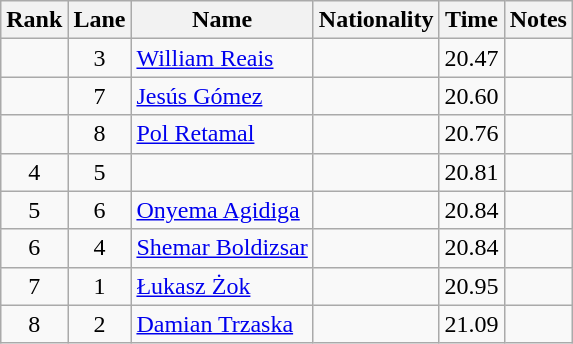<table class="wikitable sortable" style="text-align:center">
<tr>
<th>Rank</th>
<th>Lane</th>
<th>Name</th>
<th>Nationality</th>
<th>Time</th>
<th>Notes</th>
</tr>
<tr>
<td></td>
<td>3</td>
<td align=left><a href='#'>William Reais</a></td>
<td align=left></td>
<td>20.47</td>
<td></td>
</tr>
<tr>
<td></td>
<td>7</td>
<td align=left><a href='#'>Jesús Gómez</a></td>
<td align=left></td>
<td>20.60</td>
<td></td>
</tr>
<tr>
<td></td>
<td>8</td>
<td align=left><a href='#'>Pol Retamal</a></td>
<td align=left></td>
<td>20.76</td>
<td></td>
</tr>
<tr>
<td>4</td>
<td>5</td>
<td align=left></td>
<td align=left></td>
<td>20.81</td>
<td></td>
</tr>
<tr>
<td>5</td>
<td>6</td>
<td align=left><a href='#'>Onyema Agidiga</a></td>
<td align=left></td>
<td>20.84</td>
<td></td>
</tr>
<tr>
<td>6</td>
<td>4</td>
<td align=left><a href='#'>Shemar Boldizsar</a></td>
<td align=left></td>
<td>20.84</td>
<td></td>
</tr>
<tr>
<td>7</td>
<td>1</td>
<td align=left><a href='#'>Łukasz Żok</a></td>
<td align=left></td>
<td>20.95</td>
<td></td>
</tr>
<tr>
<td>8</td>
<td>2</td>
<td align=left><a href='#'>Damian Trzaska</a></td>
<td align=left></td>
<td>21.09</td>
<td></td>
</tr>
</table>
